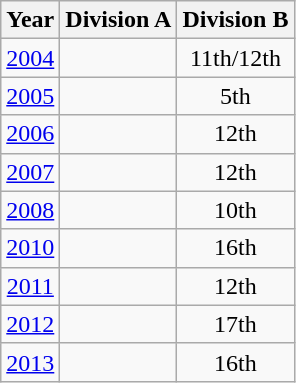<table class="wikitable" style="text-align:center">
<tr>
<th>Year</th>
<th>Division A</th>
<th>Division B</th>
</tr>
<tr>
<td><a href='#'>2004</a></td>
<td></td>
<td>11th/12th</td>
</tr>
<tr>
<td><a href='#'>2005</a></td>
<td></td>
<td>5th</td>
</tr>
<tr>
<td><a href='#'>2006</a></td>
<td></td>
<td>12th</td>
</tr>
<tr>
<td><a href='#'>2007</a></td>
<td></td>
<td>12th</td>
</tr>
<tr>
<td><a href='#'>2008</a></td>
<td></td>
<td>10th</td>
</tr>
<tr>
<td><a href='#'>2010</a></td>
<td></td>
<td>16th</td>
</tr>
<tr>
<td><a href='#'>2011</a></td>
<td></td>
<td>12th</td>
</tr>
<tr>
<td><a href='#'>2012</a></td>
<td></td>
<td>17th</td>
</tr>
<tr>
<td><a href='#'>2013</a></td>
<td></td>
<td>16th</td>
</tr>
</table>
